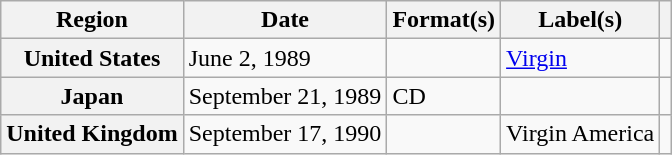<table class="wikitable plainrowheaders">
<tr>
<th scope="col">Region</th>
<th scope="col">Date</th>
<th scope="col">Format(s)</th>
<th scope="col">Label(s)</th>
<th scope="col"></th>
</tr>
<tr>
<th scope="row">United States</th>
<td>June 2, 1989</td>
<td></td>
<td><a href='#'>Virgin</a></td>
<td></td>
</tr>
<tr>
<th scope="row">Japan</th>
<td>September 21, 1989</td>
<td>CD</td>
<td></td>
<td></td>
</tr>
<tr>
<th scope="row">United Kingdom</th>
<td>September 17, 1990</td>
<td></td>
<td>Virgin America</td>
<td></td>
</tr>
</table>
